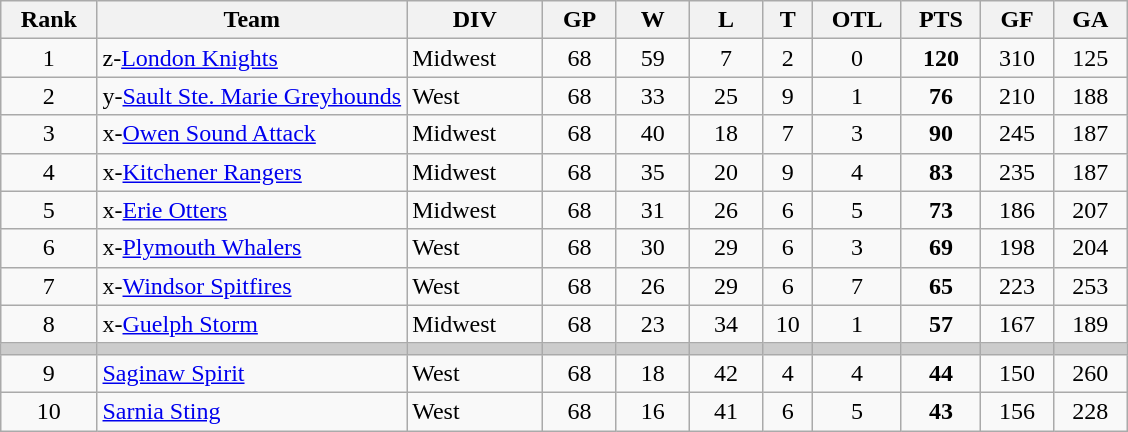<table class="wikitable sortable" style="text-align:center">
<tr>
<th>Rank</th>
<th width="27.5%">Team</th>
<th>DIV</th>
<th width="6.5%">GP</th>
<th width="6.5%">W</th>
<th width="6.5%">L</th>
<th>T</th>
<th>OTL</th>
<th>PTS</th>
<th width="6.5%">GF</th>
<th width="6.5%">GA</th>
</tr>
<tr>
<td>1</td>
<td align=left>z-<a href='#'>London Knights</a></td>
<td align=left>Midwest</td>
<td>68</td>
<td>59</td>
<td>7</td>
<td>2</td>
<td>0</td>
<td><strong>120</strong></td>
<td>310</td>
<td>125</td>
</tr>
<tr>
<td>2</td>
<td align=left>y-<a href='#'>Sault Ste. Marie Greyhounds</a></td>
<td align=left>West</td>
<td>68</td>
<td>33</td>
<td>25</td>
<td>9</td>
<td>1</td>
<td><strong>76</strong></td>
<td>210</td>
<td>188</td>
</tr>
<tr>
<td>3</td>
<td align=left>x-<a href='#'>Owen Sound Attack</a></td>
<td align=left>Midwest</td>
<td>68</td>
<td>40</td>
<td>18</td>
<td>7</td>
<td>3</td>
<td><strong>90</strong></td>
<td>245</td>
<td>187</td>
</tr>
<tr>
<td>4</td>
<td align=left>x-<a href='#'>Kitchener Rangers</a></td>
<td align=left>Midwest</td>
<td>68</td>
<td>35</td>
<td>20</td>
<td>9</td>
<td>4</td>
<td><strong>83</strong></td>
<td>235</td>
<td>187</td>
</tr>
<tr>
<td>5</td>
<td align=left>x-<a href='#'>Erie Otters</a></td>
<td align=left>Midwest</td>
<td>68</td>
<td>31</td>
<td>26</td>
<td>6</td>
<td>5</td>
<td><strong>73</strong></td>
<td>186</td>
<td>207</td>
</tr>
<tr>
<td>6</td>
<td align=left>x-<a href='#'>Plymouth Whalers</a></td>
<td align=left>West</td>
<td>68</td>
<td>30</td>
<td>29</td>
<td>6</td>
<td>3</td>
<td><strong>69</strong></td>
<td>198</td>
<td>204</td>
</tr>
<tr>
<td>7</td>
<td align=left>x-<a href='#'>Windsor Spitfires</a></td>
<td align=left>West</td>
<td>68</td>
<td>26</td>
<td>29</td>
<td>6</td>
<td>7</td>
<td><strong>65</strong></td>
<td>223</td>
<td>253</td>
</tr>
<tr>
<td>8</td>
<td align=left>x-<a href='#'>Guelph Storm</a></td>
<td align=left>Midwest</td>
<td>68</td>
<td>23</td>
<td>34</td>
<td>10</td>
<td>1</td>
<td><strong>57</strong></td>
<td>167</td>
<td>189</td>
</tr>
<tr style="background-color:#cccccc;">
<td></td>
<td></td>
<td></td>
<td></td>
<td></td>
<td></td>
<td></td>
<td></td>
<td></td>
<td></td>
<td></td>
</tr>
<tr>
<td>9</td>
<td align=left><a href='#'>Saginaw Spirit</a></td>
<td align=left>West</td>
<td>68</td>
<td>18</td>
<td>42</td>
<td>4</td>
<td>4</td>
<td><strong>44</strong></td>
<td>150</td>
<td>260</td>
</tr>
<tr>
<td>10</td>
<td align=left><a href='#'>Sarnia Sting</a></td>
<td align=left>West</td>
<td>68</td>
<td>16</td>
<td>41</td>
<td>6</td>
<td>5</td>
<td><strong>43</strong></td>
<td>156</td>
<td>228</td>
</tr>
</table>
